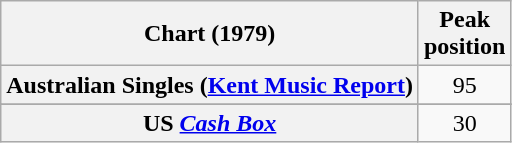<table class="wikitable sortable plainrowheaders">
<tr>
<th scope="col">Chart (1979)</th>
<th scope="col">Peak<br>position</th>
</tr>
<tr>
<th scope="row">Australian Singles (<a href='#'>Kent Music Report</a>)</th>
<td style="text-align:center;">95</td>
</tr>
<tr>
</tr>
<tr>
<th scope="row">US <em><a href='#'>Cash Box</a></em></th>
<td style="text-align:center;">30</td>
</tr>
</table>
